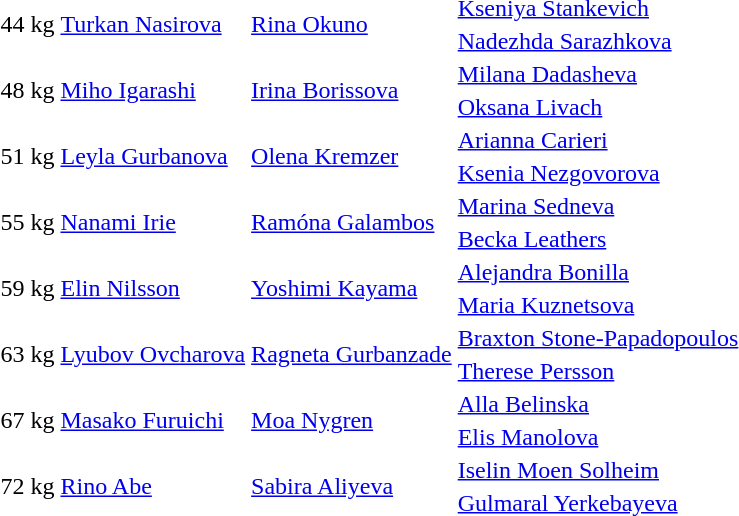<table>
<tr>
<td rowspan=2>44 kg</td>
<td rowspan=2> <a href='#'>Turkan Nasirova</a></td>
<td rowspan=2> <a href='#'>Rina Okuno</a></td>
<td> <a href='#'>Kseniya Stankevich</a></td>
</tr>
<tr>
<td> <a href='#'>Nadezhda Sarazhkova</a></td>
</tr>
<tr>
<td rowspan=2>48 kg</td>
<td rowspan=2> <a href='#'>Miho Igarashi</a></td>
<td rowspan=2> <a href='#'>Irina Borissova</a></td>
<td> <a href='#'>Milana Dadasheva</a></td>
</tr>
<tr>
<td> <a href='#'>Oksana Livach</a></td>
</tr>
<tr>
<td rowspan=2>51 kg</td>
<td rowspan=2> <a href='#'>Leyla Gurbanova</a></td>
<td rowspan=2> <a href='#'>Olena Kremzer</a></td>
<td> <a href='#'>Arianna Carieri</a></td>
</tr>
<tr>
<td> <a href='#'>Ksenia Nezgovorova</a></td>
</tr>
<tr>
<td rowspan=2>55 kg</td>
<td rowspan=2> <a href='#'>Nanami Irie</a></td>
<td rowspan=2> <a href='#'>Ramóna Galambos</a></td>
<td> <a href='#'>Marina Sedneva</a></td>
</tr>
<tr>
<td> <a href='#'>Becka Leathers</a></td>
</tr>
<tr>
<td rowspan=2>59 kg</td>
<td rowspan=2> <a href='#'>Elin Nilsson</a></td>
<td rowspan=2> <a href='#'>Yoshimi Kayama</a></td>
<td> <a href='#'>Alejandra Bonilla</a></td>
</tr>
<tr>
<td> <a href='#'>Maria Kuznetsova</a></td>
</tr>
<tr>
<td rowspan=2>63 kg</td>
<td rowspan=2> <a href='#'>Lyubov Ovcharova</a></td>
<td rowspan=2> <a href='#'>Ragneta Gurbanzade</a></td>
<td> <a href='#'>Braxton Stone-Papadopoulos</a></td>
</tr>
<tr>
<td> <a href='#'>Therese Persson</a></td>
</tr>
<tr>
<td rowspan=2>67 kg</td>
<td rowspan=2> <a href='#'>Masako Furuichi</a></td>
<td rowspan=2> <a href='#'>Moa Nygren</a></td>
<td> <a href='#'>Alla Belinska</a></td>
</tr>
<tr>
<td> <a href='#'>Elis Manolova</a></td>
</tr>
<tr>
<td rowspan=2>72 kg</td>
<td rowspan=2> <a href='#'>Rino Abe</a></td>
<td rowspan=2> <a href='#'>Sabira Aliyeva</a></td>
<td> <a href='#'>Iselin Moen Solheim</a></td>
</tr>
<tr>
<td> <a href='#'>Gulmaral Yerkebayeva</a></td>
</tr>
</table>
